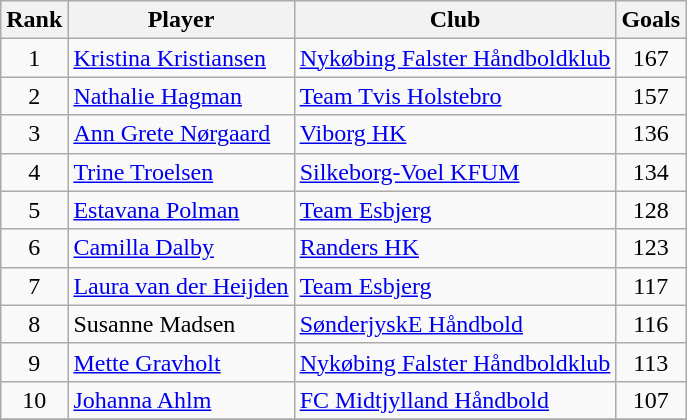<table class="wikitable sortable" style="text-align:center">
<tr>
<th>Rank</th>
<th>Player</th>
<th>Club</th>
<th>Goals</th>
</tr>
<tr>
<td>1</td>
<td style="text-align:left"> <a href='#'>Kristina Kristiansen</a></td>
<td style="text-align:left"><a href='#'>Nykøbing Falster Håndboldklub</a></td>
<td>167</td>
</tr>
<tr>
<td>2</td>
<td style="text-align:left"> <a href='#'>Nathalie Hagman</a></td>
<td style="text-align:left"><a href='#'>Team Tvis Holstebro</a></td>
<td>157</td>
</tr>
<tr>
<td>3</td>
<td style="text-align:left"> <a href='#'>Ann Grete Nørgaard</a></td>
<td style="text-align:left"><a href='#'>Viborg HK</a></td>
<td>136</td>
</tr>
<tr>
<td>4</td>
<td style="text-align:left"> <a href='#'>Trine Troelsen</a></td>
<td style="text-align:left"><a href='#'>Silkeborg-Voel KFUM</a></td>
<td>134</td>
</tr>
<tr>
<td>5</td>
<td style="text-align:left"> <a href='#'>Estavana Polman</a></td>
<td style="text-align:left"><a href='#'>Team Esbjerg</a></td>
<td>128</td>
</tr>
<tr>
<td>6</td>
<td style="text-align:left"> <a href='#'>Camilla Dalby</a></td>
<td style="text-align:left"><a href='#'>Randers HK</a></td>
<td>123</td>
</tr>
<tr>
<td>7</td>
<td style="text-align:left"> <a href='#'>Laura van der Heijden</a></td>
<td style="text-align:left"><a href='#'>Team Esbjerg</a></td>
<td>117</td>
</tr>
<tr>
<td>8</td>
<td style="text-align:left"> Susanne Madsen</td>
<td style="text-align:left"><a href='#'>SønderjyskE Håndbold</a></td>
<td>116</td>
</tr>
<tr>
<td>9</td>
<td style="text-align:left"> <a href='#'>Mette Gravholt</a></td>
<td style="text-align:left"><a href='#'>Nykøbing Falster Håndboldklub</a></td>
<td>113</td>
</tr>
<tr>
<td>10</td>
<td style="text-align:left"> <a href='#'>Johanna Ahlm</a></td>
<td style="text-align:left"><a href='#'>FC Midtjylland Håndbold</a></td>
<td>107</td>
</tr>
<tr>
</tr>
</table>
